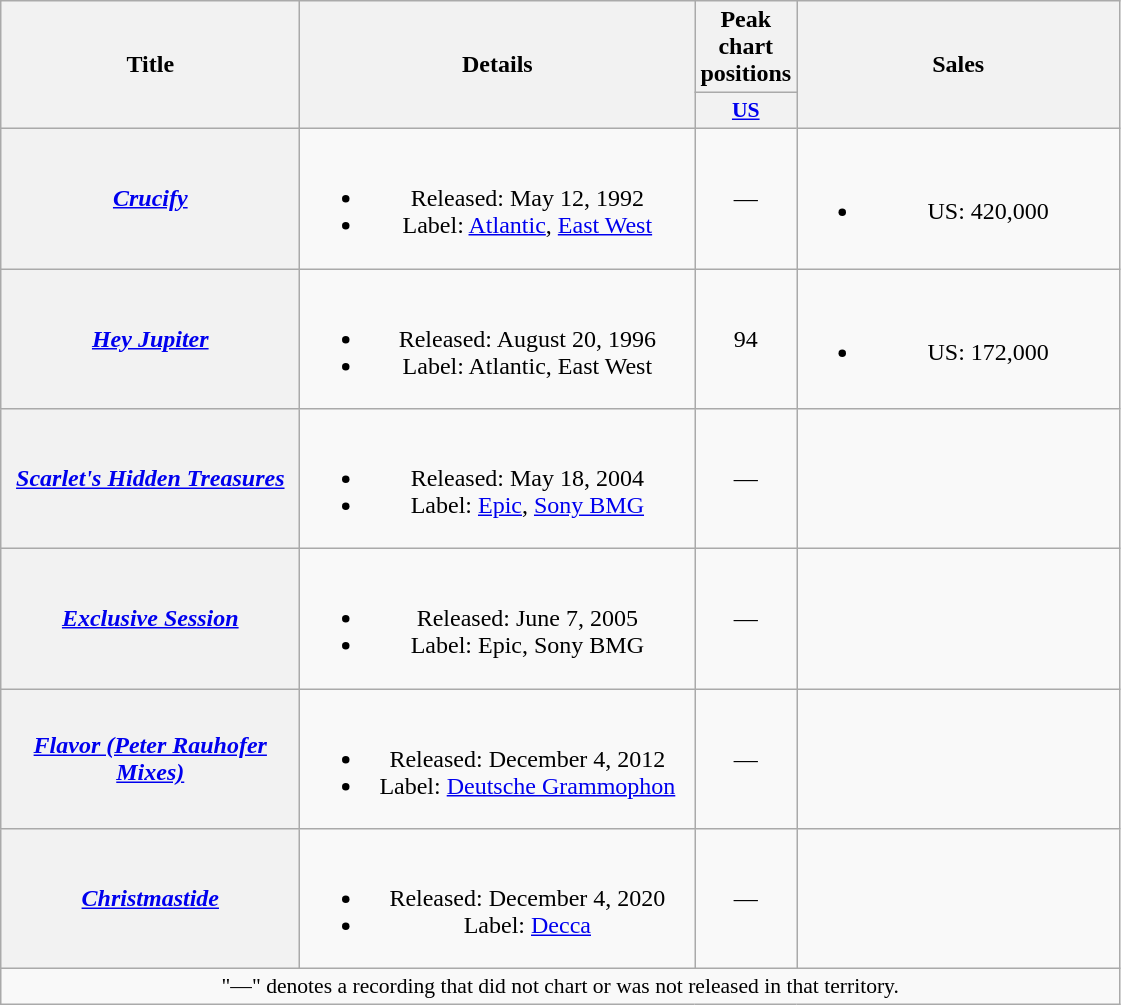<table class="wikitable plainrowheaders" style="text-align:center;">
<tr>
<th scope="col" rowspan="2" style="width:12em;">Title</th>
<th scope="col" rowspan="2" style="width:16em;">Details</th>
<th scope="col" colspan="1">Peak chart positions</th>
<th scope="col" rowspan="2" style="width:13em;">Sales</th>
</tr>
<tr>
<th scope="col" style="width:2.2em;font-size:90%;"><a href='#'>US</a><br></th>
</tr>
<tr>
<th scope="row"><em><a href='#'>Crucify</a></em></th>
<td><br><ul><li>Released: May 12, 1992</li><li>Label: <a href='#'>Atlantic</a>, <a href='#'>East West</a></li></ul></td>
<td>—</td>
<td><br><ul><li>US: 420,000</li></ul></td>
</tr>
<tr>
<th scope="row"><em><a href='#'>Hey Jupiter</a></em></th>
<td><br><ul><li>Released: August 20, 1996</li><li>Label: Atlantic, East West</li></ul></td>
<td>94</td>
<td><br><ul><li>US: 172,000</li></ul></td>
</tr>
<tr>
<th scope="row"><em><a href='#'>Scarlet's Hidden Treasures</a></em></th>
<td><br><ul><li>Released: May 18, 2004</li><li>Label: <a href='#'>Epic</a>, <a href='#'>Sony BMG</a></li></ul></td>
<td>—</td>
<td></td>
</tr>
<tr>
<th scope="row"><em><a href='#'>Exclusive Session</a></em></th>
<td><br><ul><li>Released: June 7, 2005</li><li>Label: Epic, Sony BMG</li></ul></td>
<td>—</td>
<td></td>
</tr>
<tr>
<th scope="row"><em><a href='#'>Flavor (Peter Rauhofer Mixes)</a></em></th>
<td><br><ul><li>Released: December 4, 2012</li><li>Label: <a href='#'>Deutsche Grammophon</a></li></ul></td>
<td>—</td>
<td></td>
</tr>
<tr>
<th scope="row"><em><a href='#'>Christmastide</a></em></th>
<td><br><ul><li>Released: December 4, 2020</li><li>Label: <a href='#'>Decca</a></li></ul></td>
<td>—</td>
<td></td>
</tr>
<tr>
<td colspan="4" style="font-size:90%">"—" denotes a recording that did not chart or was not released in that territory.</td>
</tr>
</table>
